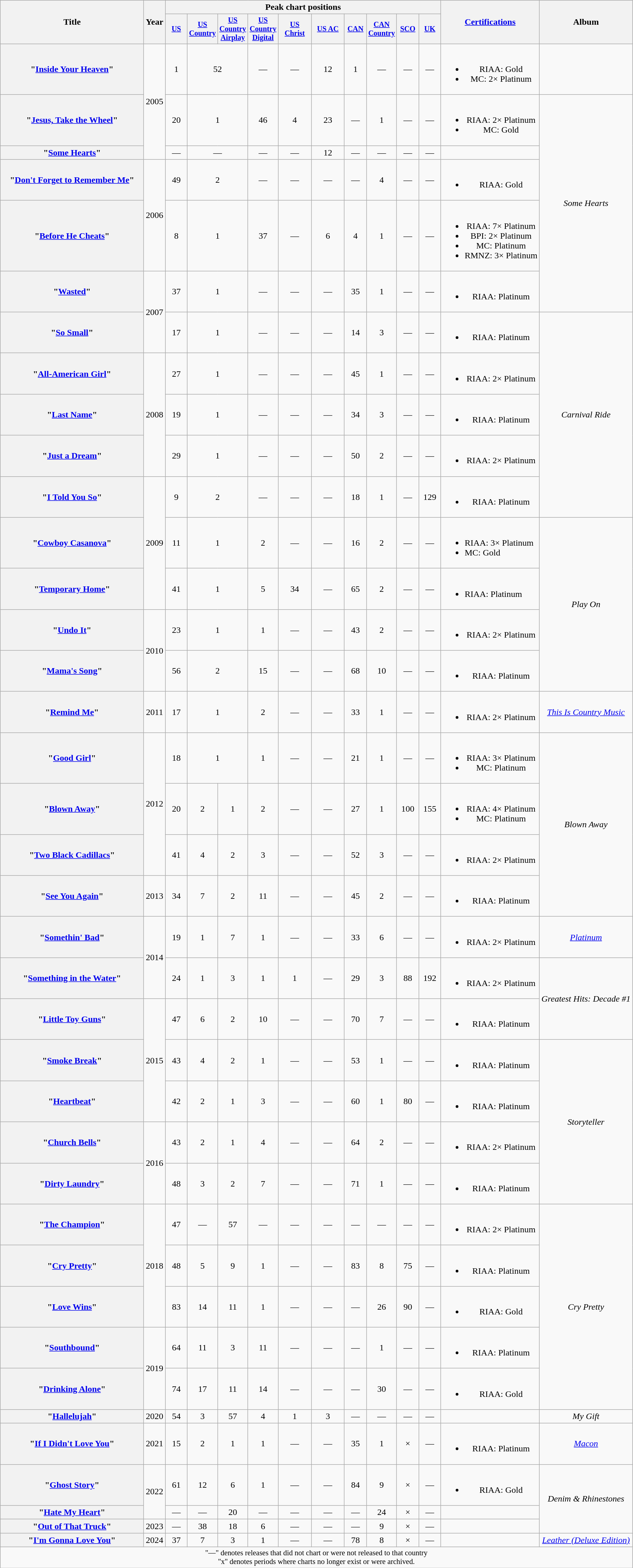<table class="wikitable plainrowheaders" style="text-align:center;">
<tr>
<th scope="col" rowspan="2" style="width:16em;">Title</th>
<th scope="col" rowspan="2">Year</th>
<th scope="col" colspan="10">Peak chart positions</th>
<th scope="col" rowspan="2"><a href='#'>Certifications</a></th>
<th scope="col" rowspan="2">Album</th>
</tr>
<tr>
<th scope="col" style="width:2.5em;font-size:85%;"><a href='#'>US</a><br></th>
<th scope="col" style="width:2.5em;font-size:85%;"><a href='#'>US Country</a><br></th>
<th scope="col" style="width:2.5em;font-size:85%;"><a href='#'>US Country Airplay</a><br></th>
<th scope="col" style="width:2.5em;font-size:85%;"><a href='#'>US Country Digital</a><br></th>
<th scope="col" style="width:4em;font-size:85%;"><a href='#'>US Christ</a><br></th>
<th scope="col" style="width:4em;font-size:85%;"><a href='#'>US AC</a><br></th>
<th scope="col" style="width:2.5em;font-size:85%;"><a href='#'>CAN</a><br></th>
<th scope="col" style="width:2.5em;font-size:85%;"><a href='#'>CAN Country</a><br></th>
<th scope="col" style="width:2.5em;font-size:85%;"><a href='#'>SCO</a><br></th>
<th scope="col" style="width:2.5em;font-size:85%;"><a href='#'>UK</a><br></th>
</tr>
<tr>
<th scope="row">"<a href='#'>Inside Your Heaven</a>"</th>
<td rowspan="3">2005</td>
<td>1</td>
<td colspan="2">52</td>
<td>—</td>
<td>—</td>
<td>12</td>
<td>1</td>
<td>—</td>
<td>—</td>
<td>—</td>
<td><br><ul><li>RIAA: Gold</li><li>MC: 2× Platinum</li></ul></td>
<td></td>
</tr>
<tr>
<th scope="row">"<a href='#'>Jesus, Take the Wheel</a>"</th>
<td>20</td>
<td colspan="2">1</td>
<td>46</td>
<td>4</td>
<td>23</td>
<td>—</td>
<td>1</td>
<td>—</td>
<td>—</td>
<td><br><ul><li>RIAA: 2× Platinum</li><li>MC: Gold</li></ul></td>
<td rowspan="5"><em>Some Hearts</em></td>
</tr>
<tr>
<th scope="row">"<a href='#'>Some Hearts</a>"</th>
<td>—</td>
<td colspan="2">—</td>
<td>—</td>
<td>—</td>
<td>12</td>
<td>—</td>
<td>—</td>
<td>—</td>
<td>—</td>
<td></td>
</tr>
<tr>
<th scope="row">"<a href='#'>Don't Forget to Remember Me</a>"</th>
<td rowspan=2>2006</td>
<td>49</td>
<td colspan="2">2</td>
<td>—</td>
<td>—</td>
<td>—</td>
<td>—</td>
<td>4</td>
<td>—</td>
<td>—</td>
<td><br><ul><li>RIAA: Gold</li></ul></td>
</tr>
<tr>
<th scope="row">"<a href='#'>Before He Cheats</a>"</th>
<td>8</td>
<td colspan="2">1</td>
<td>37</td>
<td>—</td>
<td>6</td>
<td>4</td>
<td>1</td>
<td>—</td>
<td>—</td>
<td><br><ul><li>RIAA: 7× Platinum</li><li>BPI: 2× Platinum</li><li>MC: Platinum</li><li>RMNZ: 3× Platinum</li></ul></td>
</tr>
<tr>
<th scope="row">"<a href='#'>Wasted</a>"</th>
<td rowspan=2>2007</td>
<td>37</td>
<td colspan="2">1</td>
<td>—</td>
<td>—</td>
<td>—</td>
<td>35</td>
<td>1</td>
<td>—</td>
<td>—</td>
<td><br><ul><li>RIAA: Platinum</li></ul></td>
</tr>
<tr>
<th scope="row">"<a href='#'>So Small</a>"</th>
<td>17</td>
<td colspan="2">1</td>
<td>—</td>
<td>—</td>
<td>—</td>
<td>14</td>
<td>3</td>
<td>—</td>
<td>—</td>
<td><br><ul><li>RIAA: Platinum</li></ul></td>
<td rowspan="5"><em>Carnival Ride</em></td>
</tr>
<tr>
<th scope="row">"<a href='#'>All-American Girl</a>"</th>
<td rowspan=3>2008</td>
<td>27</td>
<td colspan="2">1</td>
<td>—</td>
<td>—</td>
<td>—</td>
<td>45</td>
<td>1</td>
<td>—</td>
<td>—</td>
<td><br><ul><li>RIAA: 2× Platinum</li></ul></td>
</tr>
<tr>
<th scope="row">"<a href='#'>Last Name</a>"</th>
<td>19</td>
<td colspan="2">1</td>
<td>—</td>
<td>—</td>
<td>—</td>
<td>34</td>
<td>3</td>
<td>—</td>
<td>—</td>
<td><br><ul><li>RIAA: Platinum</li></ul></td>
</tr>
<tr>
<th scope="row">"<a href='#'>Just a Dream</a>"</th>
<td>29</td>
<td colspan="2">1</td>
<td>—</td>
<td>—</td>
<td>—</td>
<td>50</td>
<td>2</td>
<td>—</td>
<td>—</td>
<td><br><ul><li>RIAA: 2× Platinum</li></ul></td>
</tr>
<tr>
<th scope="row">"<a href='#'>I Told You So</a>"<br></th>
<td rowspan=3>2009</td>
<td>9</td>
<td colspan="2">2</td>
<td>—</td>
<td>—</td>
<td>—</td>
<td>18</td>
<td>1</td>
<td>—</td>
<td>129</td>
<td><br><ul><li>RIAA: Platinum</li></ul></td>
</tr>
<tr>
<th scope="row">"<a href='#'>Cowboy Casanova</a>"</th>
<td>11</td>
<td colspan="2">1</td>
<td>2</td>
<td>—</td>
<td>—</td>
<td>16</td>
<td>2</td>
<td>—</td>
<td>—</td>
<td align=left><br><ul><li>RIAA: 3× Platinum</li><li>MC: Gold</li></ul></td>
<td rowspan="4"><em>Play On</em></td>
</tr>
<tr>
<th scope="row">"<a href='#'>Temporary Home</a>"</th>
<td>41</td>
<td colspan="2">1</td>
<td>5</td>
<td>34</td>
<td>—</td>
<td>65</td>
<td>2</td>
<td>—</td>
<td>—</td>
<td align=left><br><ul><li>RIAA: Platinum</li></ul></td>
</tr>
<tr>
<th scope="row">"<a href='#'>Undo It</a>"</th>
<td rowspan=2>2010</td>
<td>23</td>
<td colspan="2">1</td>
<td>1</td>
<td>—</td>
<td>—</td>
<td>43</td>
<td>2</td>
<td>—</td>
<td>—</td>
<td><br><ul><li>RIAA: 2× Platinum</li></ul></td>
</tr>
<tr>
<th scope="row">"<a href='#'>Mama's Song</a>"</th>
<td>56</td>
<td colspan="2">2</td>
<td>15</td>
<td>—</td>
<td>—</td>
<td>68</td>
<td>10</td>
<td>—</td>
<td>—</td>
<td><br><ul><li>RIAA: Platinum</li></ul></td>
</tr>
<tr>
<th scope="row">"<a href='#'>Remind Me</a>"<br></th>
<td>2011</td>
<td>17</td>
<td colspan="2">1</td>
<td>2</td>
<td>—</td>
<td>—</td>
<td>33</td>
<td>1</td>
<td>—</td>
<td>—</td>
<td><br><ul><li>RIAA: 2× Platinum</li></ul></td>
<td><em><a href='#'>This Is Country Music</a></em></td>
</tr>
<tr>
<th scope="row">"<a href='#'>Good Girl</a>"</th>
<td rowspan=3>2012</td>
<td>18</td>
<td colspan="2">1</td>
<td>1</td>
<td>—</td>
<td>—</td>
<td>21</td>
<td>1</td>
<td>—</td>
<td>—</td>
<td><br><ul><li>RIAA: 3× Platinum</li><li>MC: Platinum</li></ul></td>
<td rowspan="4"><em>Blown Away</em></td>
</tr>
<tr>
<th scope="row">"<a href='#'>Blown Away</a>"</th>
<td>20</td>
<td>2</td>
<td>1</td>
<td>2</td>
<td>—</td>
<td>—</td>
<td>27</td>
<td>1</td>
<td>100</td>
<td>155</td>
<td><br><ul><li>RIAA: 4× Platinum</li><li>MC: Platinum</li></ul></td>
</tr>
<tr>
<th scope="row">"<a href='#'>Two Black Cadillacs</a>"</th>
<td>41</td>
<td>4</td>
<td>2</td>
<td>3</td>
<td>—</td>
<td>—</td>
<td>52</td>
<td>3</td>
<td>—</td>
<td>—</td>
<td><br><ul><li>RIAA: 2× Platinum</li></ul></td>
</tr>
<tr>
<th scope="row">"<a href='#'>See You Again</a>"</th>
<td>2013</td>
<td>34</td>
<td>7</td>
<td>2</td>
<td>11</td>
<td>—</td>
<td>—</td>
<td>45</td>
<td>2</td>
<td>—</td>
<td>—</td>
<td><br><ul><li>RIAA: Platinum</li></ul></td>
</tr>
<tr>
<th scope="row">"<a href='#'>Somethin' Bad</a>"<br></th>
<td rowspan="2">2014</td>
<td>19</td>
<td>1</td>
<td>7</td>
<td>1</td>
<td>—</td>
<td>—</td>
<td>33</td>
<td>6</td>
<td>—</td>
<td>—</td>
<td><br><ul><li>RIAA: 2× Platinum</li></ul></td>
<td><em><a href='#'>Platinum</a></em></td>
</tr>
<tr>
<th scope="row">"<a href='#'>Something in the Water</a>"</th>
<td>24</td>
<td>1</td>
<td>3</td>
<td>1</td>
<td>1</td>
<td>—</td>
<td>29</td>
<td>3</td>
<td>88</td>
<td>192</td>
<td><br><ul><li>RIAA: 2× Platinum</li></ul></td>
<td rowspan="2"><em>Greatest Hits: Decade #1</em></td>
</tr>
<tr>
<th scope="row">"<a href='#'>Little Toy Guns</a>"</th>
<td rowspan="3">2015</td>
<td>47</td>
<td>6</td>
<td>2</td>
<td>10</td>
<td>—</td>
<td>—</td>
<td>70</td>
<td>7</td>
<td>—</td>
<td>—</td>
<td><br><ul><li>RIAA: Platinum</li></ul></td>
</tr>
<tr>
<th scope="row">"<a href='#'>Smoke Break</a>"</th>
<td>43</td>
<td>4</td>
<td>2</td>
<td>1</td>
<td>—</td>
<td>—</td>
<td>53</td>
<td>1</td>
<td>—</td>
<td>—</td>
<td><br><ul><li>RIAA: Platinum</li></ul></td>
<td rowspan="4"><em>Storyteller</em></td>
</tr>
<tr>
<th scope="row">"<a href='#'>Heartbeat</a>"</th>
<td>42</td>
<td>2</td>
<td>1</td>
<td>3</td>
<td>—</td>
<td>—</td>
<td>60</td>
<td>1</td>
<td>80</td>
<td>—</td>
<td><br><ul><li>RIAA: Platinum</li></ul></td>
</tr>
<tr>
<th scope="row">"<a href='#'>Church Bells</a>"</th>
<td rowspan="2">2016</td>
<td>43</td>
<td>2</td>
<td>1</td>
<td>4</td>
<td>—</td>
<td>—</td>
<td>64</td>
<td>2</td>
<td>—</td>
<td>—</td>
<td><br><ul><li>RIAA: 2× Platinum</li></ul></td>
</tr>
<tr>
<th scope="row">"<a href='#'>Dirty Laundry</a>"</th>
<td>48</td>
<td>3</td>
<td>2</td>
<td>7</td>
<td>—</td>
<td>—</td>
<td>71</td>
<td>1</td>
<td>—</td>
<td>—</td>
<td><br><ul><li>RIAA: Platinum</li></ul></td>
</tr>
<tr>
<th scope="row">"<a href='#'>The Champion</a>" </th>
<td rowspan="3">2018</td>
<td>47</td>
<td>—</td>
<td>57</td>
<td>—</td>
<td>—</td>
<td>—</td>
<td>—</td>
<td>—</td>
<td>—</td>
<td>—</td>
<td><br><ul><li>RIAA: 2× Platinum</li></ul></td>
<td rowspan="5"><em>Cry Pretty</em></td>
</tr>
<tr>
<th scope="row">"<a href='#'>Cry Pretty</a>"</th>
<td>48</td>
<td>5</td>
<td>9</td>
<td>1</td>
<td>—</td>
<td>—</td>
<td>83</td>
<td>8</td>
<td>75</td>
<td>—</td>
<td><br><ul><li>RIAA: Platinum </li></ul></td>
</tr>
<tr>
<th scope="row">"<a href='#'>Love Wins</a>"</th>
<td>83</td>
<td>14</td>
<td>11</td>
<td>1</td>
<td>—</td>
<td>—</td>
<td>—</td>
<td>26</td>
<td>90</td>
<td>—</td>
<td><br><ul><li>RIAA: Gold</li></ul></td>
</tr>
<tr>
<th scope="row">"<a href='#'>Southbound</a>"</th>
<td rowspan="2">2019</td>
<td>64</td>
<td>11</td>
<td>3</td>
<td>11</td>
<td>—</td>
<td>—</td>
<td>—</td>
<td>1</td>
<td>—</td>
<td>—</td>
<td><br><ul><li>RIAA: Platinum</li></ul></td>
</tr>
<tr>
<th scope="row">"<a href='#'>Drinking Alone</a>"</th>
<td>74</td>
<td>17</td>
<td>11</td>
<td>14</td>
<td>—</td>
<td>—</td>
<td>—</td>
<td>30</td>
<td>—</td>
<td>—</td>
<td><br><ul><li>RIAA: Gold</li></ul></td>
</tr>
<tr>
<th scope="row">"<a href='#'>Hallelujah</a>"<br></th>
<td>2020</td>
<td>54</td>
<td>3</td>
<td>57</td>
<td>4</td>
<td>1</td>
<td>3</td>
<td>—</td>
<td>—</td>
<td>—</td>
<td>—</td>
<td></td>
<td><em>My Gift</em></td>
</tr>
<tr>
<th scope="row">"<a href='#'>If I Didn't Love You</a>"<br></th>
<td>2021</td>
<td>15</td>
<td>2</td>
<td>1</td>
<td>1</td>
<td>—</td>
<td>—</td>
<td>35</td>
<td>1</td>
<td>×</td>
<td>—</td>
<td><br><ul><li>RIAA: Platinum</li></ul></td>
<td scope="row"><em><a href='#'>Macon</a></em></td>
</tr>
<tr>
<th scope="row">"<a href='#'>Ghost Story</a>"</th>
<td rowspan="2">2022</td>
<td>61</td>
<td>12</td>
<td>6</td>
<td>1</td>
<td>—</td>
<td>—</td>
<td>84</td>
<td>9</td>
<td>×</td>
<td>—</td>
<td><br><ul><li>RIAA: Gold</li></ul></td>
<td rowspan="3"><em>Denim & Rhinestones</em></td>
</tr>
<tr>
<th scope="row">"<a href='#'>Hate My Heart</a>"</th>
<td>—</td>
<td>—</td>
<td>20</td>
<td>—</td>
<td>—</td>
<td>—</td>
<td>—</td>
<td>24</td>
<td>×</td>
<td>—</td>
<td></td>
</tr>
<tr>
<th scope="row">"<a href='#'>Out of That Truck</a>"</th>
<td>2023</td>
<td>—</td>
<td>38</td>
<td>18</td>
<td>6</td>
<td>—</td>
<td>—</td>
<td>—</td>
<td>9</td>
<td>×</td>
<td>—</td>
<td></td>
</tr>
<tr>
<th scope="row">"<a href='#'>I'm Gonna Love You</a>"<br></th>
<td>2024</td>
<td>37</td>
<td>7</td>
<td>3</td>
<td>1</td>
<td>—</td>
<td>—</td>
<td>78</td>
<td>8</td>
<td>×</td>
<td>—</td>
<td></td>
<td><em><a href='#'>Leather (Deluxe Edition)</a></em></td>
</tr>
<tr>
<td colspan="17" style="font-size:85%">"—" denotes releases that did not chart or were not released to that country  <br> "x" denotes periods where charts no longer exist or were archived.</td>
</tr>
</table>
